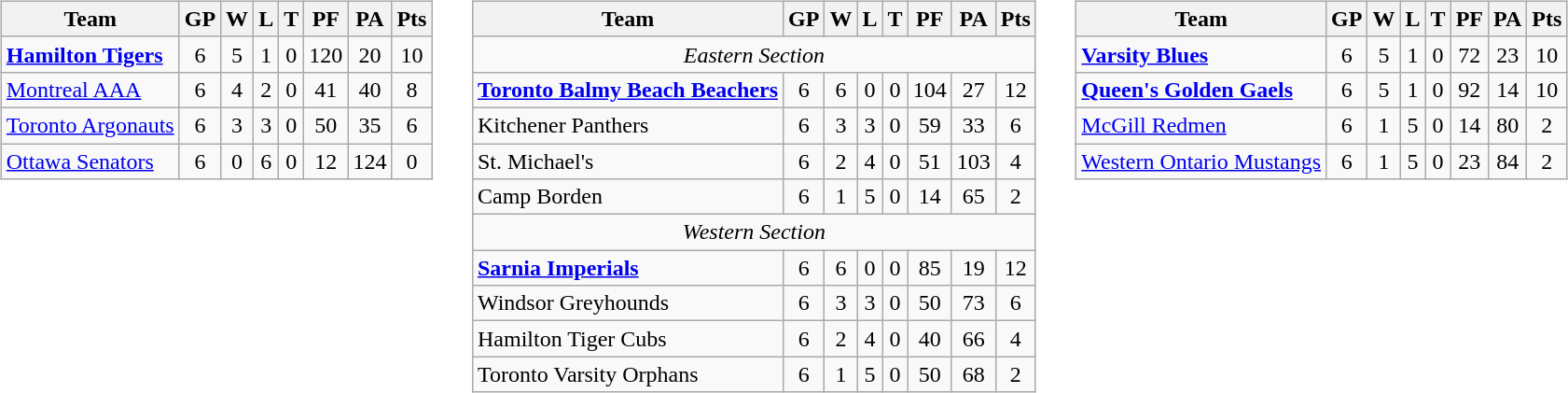<table cellspacing="10">
<tr>
<td valign="top"><br><table class="wikitable">
<tr>
<th>Team</th>
<th>GP</th>
<th>W</th>
<th>L</th>
<th>T</th>
<th>PF</th>
<th>PA</th>
<th>Pts</th>
</tr>
<tr align="center">
<td align="left"><strong><a href='#'>Hamilton Tigers</a></strong></td>
<td>6</td>
<td>5</td>
<td>1</td>
<td>0</td>
<td>120</td>
<td>20</td>
<td>10</td>
</tr>
<tr align="center">
<td align="left"><a href='#'>Montreal AAA</a></td>
<td>6</td>
<td>4</td>
<td>2</td>
<td>0</td>
<td>41</td>
<td>40</td>
<td>8</td>
</tr>
<tr align="center">
<td align="left"><a href='#'>Toronto Argonauts</a></td>
<td>6</td>
<td>3</td>
<td>3</td>
<td>0</td>
<td>50</td>
<td>35</td>
<td>6</td>
</tr>
<tr align="center">
<td align="left"><a href='#'>Ottawa Senators</a></td>
<td>6</td>
<td>0</td>
<td>6</td>
<td>0</td>
<td>12</td>
<td>124</td>
<td>0</td>
</tr>
</table>
</td>
<td valign="top"><br><table class="wikitable">
<tr>
<th>Team</th>
<th>GP</th>
<th>W</th>
<th>L</th>
<th>T</th>
<th>PF</th>
<th>PA</th>
<th>Pts</th>
</tr>
<tr>
<td align="center" colspan="8"><em>Eastern Section</em></td>
</tr>
<tr align="center">
<td align="left"><strong><a href='#'>Toronto Balmy Beach Beachers</a></strong></td>
<td>6</td>
<td>6</td>
<td>0</td>
<td>0</td>
<td>104</td>
<td>27</td>
<td>12</td>
</tr>
<tr align="center">
<td align="left">Kitchener Panthers</td>
<td>6</td>
<td>3</td>
<td>3</td>
<td>0</td>
<td>59</td>
<td>33</td>
<td>6</td>
</tr>
<tr align="center">
<td align="left">St. Michael's</td>
<td>6</td>
<td>2</td>
<td>4</td>
<td>0</td>
<td>51</td>
<td>103</td>
<td>4</td>
</tr>
<tr align="center">
<td align="left">Camp Borden</td>
<td>6</td>
<td>1</td>
<td>5</td>
<td>0</td>
<td>14</td>
<td>65</td>
<td>2</td>
</tr>
<tr>
<td align="center" colspan="8"><em>Western Section</em></td>
</tr>
<tr align="center">
<td align="left"><strong><a href='#'>Sarnia Imperials</a></strong></td>
<td>6</td>
<td>6</td>
<td>0</td>
<td>0</td>
<td>85</td>
<td>19</td>
<td>12</td>
</tr>
<tr align="center">
<td align="left">Windsor Greyhounds</td>
<td>6</td>
<td>3</td>
<td>3</td>
<td>0</td>
<td>50</td>
<td>73</td>
<td>6</td>
</tr>
<tr align="center">
<td align="left">Hamilton Tiger Cubs</td>
<td>6</td>
<td>2</td>
<td>4</td>
<td>0</td>
<td>40</td>
<td>66</td>
<td>4</td>
</tr>
<tr align="center">
<td align="left">Toronto Varsity Orphans</td>
<td>6</td>
<td>1</td>
<td>5</td>
<td>0</td>
<td>50</td>
<td>68</td>
<td>2</td>
</tr>
</table>
</td>
<td valign="top"><br><table class="wikitable">
<tr>
<th>Team</th>
<th>GP</th>
<th>W</th>
<th>L</th>
<th>T</th>
<th>PF</th>
<th>PA</th>
<th>Pts</th>
</tr>
<tr align="center">
<td align="left"><strong><a href='#'>Varsity Blues</a></strong></td>
<td>6</td>
<td>5</td>
<td>1</td>
<td>0</td>
<td>72</td>
<td>23</td>
<td>10</td>
</tr>
<tr align="center">
<td align="left"><strong><a href='#'>Queen's Golden Gaels</a></strong></td>
<td>6</td>
<td>5</td>
<td>1</td>
<td>0</td>
<td>92</td>
<td>14</td>
<td>10</td>
</tr>
<tr align="center">
<td align="left"><a href='#'>McGill Redmen</a></td>
<td>6</td>
<td>1</td>
<td>5</td>
<td>0</td>
<td>14</td>
<td>80</td>
<td>2</td>
</tr>
<tr align="center">
<td align="left"><a href='#'>Western Ontario Mustangs</a></td>
<td>6</td>
<td>1</td>
<td>5</td>
<td>0</td>
<td>23</td>
<td>84</td>
<td>2</td>
</tr>
</table>
</td>
</tr>
</table>
